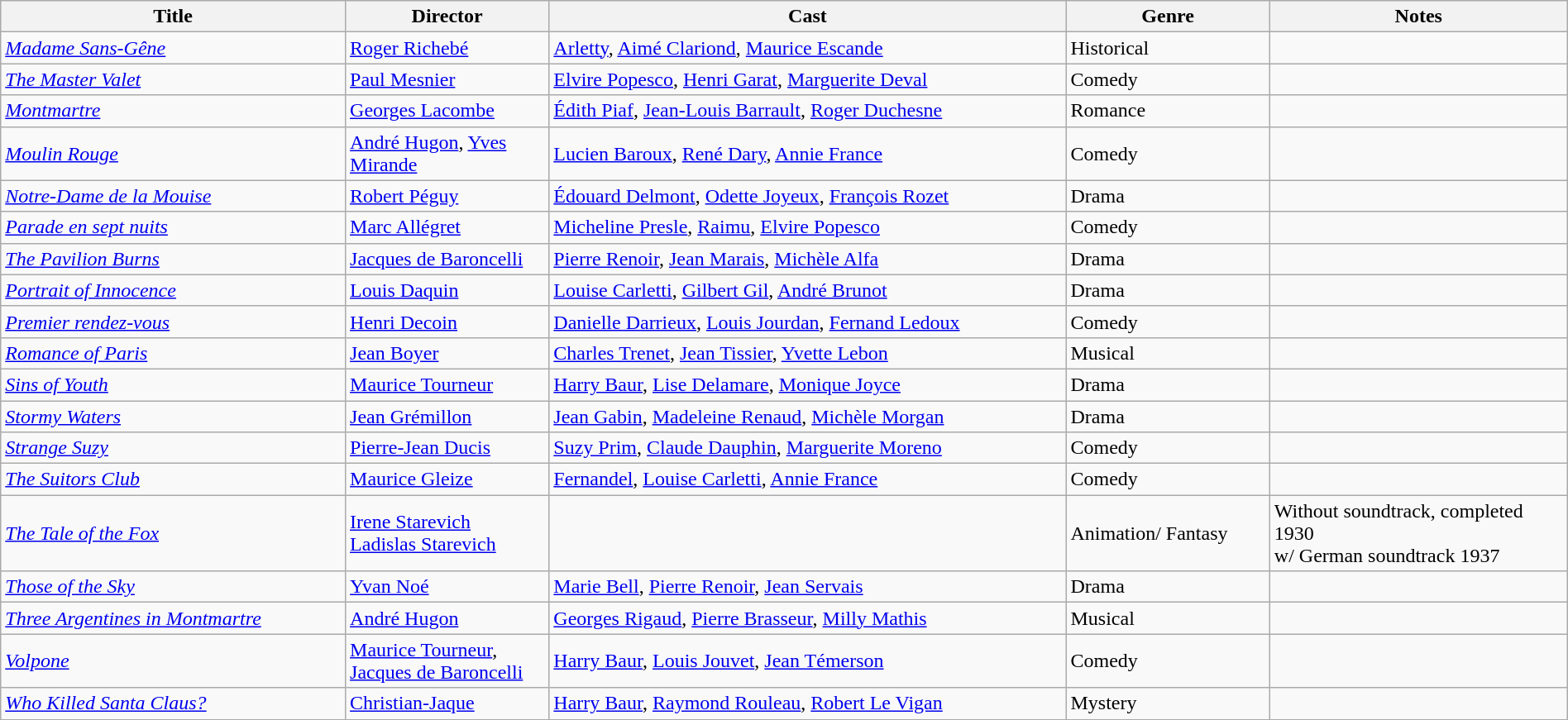<table class="wikitable" style="width:100%;">
<tr>
<th style="width:22%;">Title</th>
<th style="width:13%;">Director</th>
<th style="width:33%;">Cast</th>
<th style="width:13%;">Genre</th>
<th style="width:19%;">Notes</th>
</tr>
<tr>
<td><em><a href='#'>Madame Sans-Gêne</a></em></td>
<td><a href='#'>Roger Richebé</a></td>
<td><a href='#'>Arletty</a>, <a href='#'>Aimé Clariond</a>, <a href='#'>Maurice Escande</a></td>
<td>Historical</td>
<td></td>
</tr>
<tr>
<td><em><a href='#'>The Master Valet</a></em></td>
<td><a href='#'>Paul Mesnier</a></td>
<td><a href='#'>Elvire Popesco</a>, <a href='#'>Henri Garat</a>, <a href='#'>Marguerite Deval</a></td>
<td>Comedy</td>
<td></td>
</tr>
<tr>
<td><em><a href='#'>Montmartre</a></em></td>
<td><a href='#'>Georges Lacombe</a></td>
<td><a href='#'>Édith Piaf</a>, <a href='#'>Jean-Louis Barrault</a>, <a href='#'>Roger Duchesne</a></td>
<td>Romance</td>
<td></td>
</tr>
<tr>
<td><em><a href='#'>Moulin Rouge</a></em></td>
<td><a href='#'>André Hugon</a>, <a href='#'>Yves Mirande</a></td>
<td><a href='#'>Lucien Baroux</a>, <a href='#'>René Dary</a>, <a href='#'>Annie France</a></td>
<td>Comedy</td>
<td></td>
</tr>
<tr>
<td><em><a href='#'>Notre-Dame de la Mouise</a></em></td>
<td><a href='#'>Robert Péguy</a></td>
<td><a href='#'>Édouard Delmont</a>, <a href='#'>Odette Joyeux</a>, <a href='#'>François Rozet</a></td>
<td>Drama</td>
<td></td>
</tr>
<tr>
<td><em><a href='#'>Parade en sept nuits</a></em></td>
<td><a href='#'>Marc Allégret</a></td>
<td><a href='#'>Micheline Presle</a>, <a href='#'>Raimu</a>, <a href='#'>Elvire Popesco</a></td>
<td>Comedy</td>
<td></td>
</tr>
<tr>
<td><em><a href='#'>The Pavilion Burns</a></em></td>
<td><a href='#'>Jacques de Baroncelli</a></td>
<td><a href='#'>Pierre Renoir</a>, <a href='#'>Jean Marais</a>, <a href='#'>Michèle Alfa</a></td>
<td>Drama</td>
<td></td>
</tr>
<tr>
<td><em><a href='#'>Portrait of Innocence</a></em></td>
<td><a href='#'>Louis Daquin</a></td>
<td><a href='#'>Louise Carletti</a>, <a href='#'>Gilbert Gil</a>, <a href='#'>André Brunot</a></td>
<td>Drama</td>
<td></td>
</tr>
<tr>
<td><em><a href='#'>Premier rendez-vous</a></em></td>
<td><a href='#'>Henri Decoin</a></td>
<td><a href='#'>Danielle Darrieux</a>, <a href='#'>Louis Jourdan</a>, <a href='#'>Fernand Ledoux</a></td>
<td>Comedy</td>
<td></td>
</tr>
<tr>
<td><em><a href='#'>Romance of Paris</a></em></td>
<td><a href='#'>Jean Boyer</a></td>
<td><a href='#'>Charles Trenet</a>, <a href='#'>Jean Tissier</a>, <a href='#'>Yvette Lebon</a></td>
<td>Musical</td>
<td></td>
</tr>
<tr>
<td><em><a href='#'>Sins of Youth</a></em></td>
<td><a href='#'>Maurice Tourneur</a></td>
<td><a href='#'>Harry Baur</a>, <a href='#'>Lise Delamare</a>, <a href='#'>Monique Joyce</a></td>
<td>Drama</td>
<td></td>
</tr>
<tr>
<td><em><a href='#'>Stormy Waters</a></em></td>
<td><a href='#'>Jean Grémillon</a></td>
<td><a href='#'>Jean Gabin</a>, <a href='#'>Madeleine Renaud</a>, <a href='#'>Michèle Morgan</a></td>
<td>Drama</td>
<td></td>
</tr>
<tr>
<td><em><a href='#'>Strange Suzy</a></em></td>
<td><a href='#'>Pierre-Jean Ducis</a></td>
<td><a href='#'>Suzy Prim</a>, <a href='#'>Claude Dauphin</a>, <a href='#'>Marguerite Moreno</a></td>
<td>Comedy</td>
<td></td>
</tr>
<tr>
<td><em><a href='#'>The Suitors Club</a></em></td>
<td><a href='#'>Maurice Gleize</a></td>
<td><a href='#'>Fernandel</a>, <a href='#'>Louise Carletti</a>, <a href='#'>Annie France</a></td>
<td>Comedy</td>
<td></td>
</tr>
<tr>
<td><em><a href='#'>The Tale of the Fox</a></em></td>
<td><a href='#'>Irene Starevich</a><br><a href='#'>Ladislas Starevich</a></td>
<td></td>
<td>Animation/ Fantasy</td>
<td>Without soundtrack, completed 1930<br>w/ German soundtrack 1937</td>
</tr>
<tr>
<td><em><a href='#'>Those of the Sky</a></em></td>
<td><a href='#'>Yvan Noé</a></td>
<td><a href='#'>Marie Bell</a>, <a href='#'>Pierre Renoir</a>, <a href='#'>Jean Servais</a></td>
<td>Drama</td>
<td></td>
</tr>
<tr>
<td><em><a href='#'>Three Argentines in Montmartre</a></em></td>
<td><a href='#'>André Hugon</a></td>
<td><a href='#'>Georges Rigaud</a>, <a href='#'>Pierre Brasseur</a>, <a href='#'>Milly Mathis</a></td>
<td>Musical</td>
<td></td>
</tr>
<tr>
<td><em><a href='#'>Volpone</a></em></td>
<td><a href='#'>Maurice Tourneur</a>, <a href='#'>Jacques de Baroncelli</a></td>
<td><a href='#'>Harry Baur</a>, <a href='#'>Louis Jouvet</a>, <a href='#'>Jean Témerson</a></td>
<td>Comedy</td>
<td></td>
</tr>
<tr>
<td><em><a href='#'>Who Killed Santa Claus?</a></em></td>
<td><a href='#'>Christian-Jaque</a></td>
<td><a href='#'>Harry Baur</a>, <a href='#'>Raymond Rouleau</a>, <a href='#'>Robert Le Vigan</a></td>
<td>Mystery</td>
<td></td>
</tr>
<tr>
</tr>
</table>
